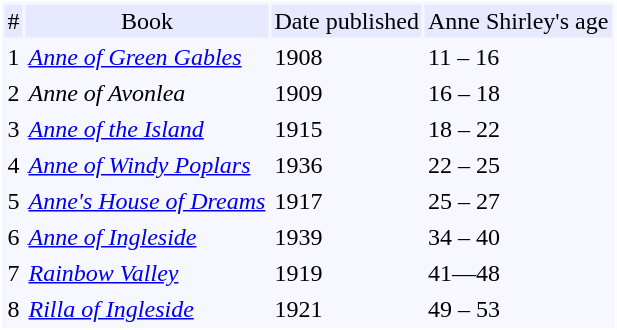<table style="border:1px; border: thin solid white; background-color:#f7f8ff" cellpadding="2">
<tr align="center" bgcolor="#e6e9ff">
<td>#</td>
<td>Book</td>
<td>Date published</td>
<td>Anne Shirley's age</td>
</tr>
<tr before green gables>
<td>1</td>
<td><em><a href='#'>Anne of Green Gables</a></em></td>
<td>1908</td>
<td>11 – 16</td>
</tr>
<tr>
<td>2</td>
<td><em>Anne of Avonlea</em></td>
<td>1909</td>
<td>16 – 18</td>
</tr>
<tr>
<td>3</td>
<td><em><a href='#'>Anne of the Island</a></em></td>
<td>1915</td>
<td>18 – 22</td>
</tr>
<tr>
<td>4</td>
<td><em><a href='#'>Anne of Windy Poplars</a></em></td>
<td>1936</td>
<td>22 – 25</td>
</tr>
<tr>
<td>5</td>
<td><em><a href='#'>Anne's House of Dreams</a></em></td>
<td>1917</td>
<td>25 – 27</td>
</tr>
<tr>
<td>6</td>
<td><em><a href='#'>Anne of Ingleside</a></em></td>
<td>1939</td>
<td>34 – 40</td>
</tr>
<tr>
<td>7</td>
<td><em><a href='#'>Rainbow Valley</a></em></td>
<td>1919</td>
<td>41—48</td>
</tr>
<tr>
<td>8</td>
<td><em><a href='#'>Rilla of Ingleside</a></em></td>
<td>1921</td>
<td>49 – 53</td>
</tr>
</table>
